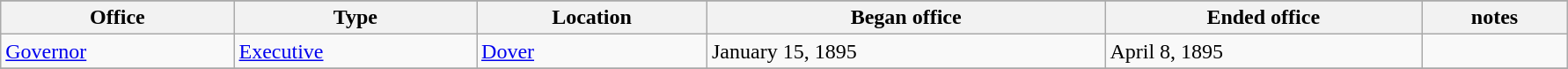<table class=wikitable style="width: 94%" style="text-align: center;" align="center">
<tr>
</tr>
<tr>
<th>Office</th>
<th>Type</th>
<th>Location</th>
<th>Began office</th>
<th>Ended office</th>
<th>notes</th>
</tr>
<tr>
<td><a href='#'>Governor</a></td>
<td><a href='#'>Executive</a></td>
<td><a href='#'>Dover</a></td>
<td>January 15, 1895</td>
<td>April 8, 1895</td>
<td></td>
</tr>
<tr>
</tr>
</table>
